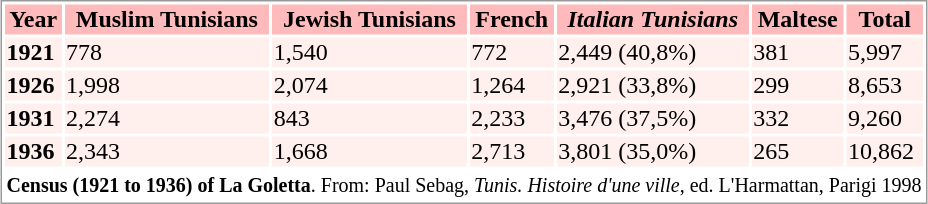<table border="0"  style="margin:auto; border:1px solid #999; background:#fff;">
<tr style="text-align:center; background:#fbb;">
<th>Year</th>
<th>Muslim Tunisians</th>
<th>Jewish Tunisians</th>
<th>French</th>
<th><em>Italian Tunisians</em></th>
<th>Maltese</th>
<th>Total</th>
</tr>
<tr style="background:#fff0ee;">
<td><strong>1921</strong></td>
<td>778</td>
<td>1,540</td>
<td>772</td>
<td>2,449 (40,8%)</td>
<td>381</td>
<td>5,997</td>
</tr>
<tr style="background:#fff0ee;">
<td><strong>1926</strong></td>
<td>1,998</td>
<td>2,074</td>
<td>1,264</td>
<td>2,921 (33,8%)</td>
<td>299</td>
<td>8,653</td>
</tr>
<tr style="background:#fff0ee;">
<td><strong>1931</strong></td>
<td>2,274</td>
<td>843</td>
<td>2,233</td>
<td>3,476 (37,5%)</td>
<td>332</td>
<td>9,260</td>
</tr>
<tr style="background:#fff0ee;">
<td><strong>1936</strong></td>
<td>2,343</td>
<td>1,668</td>
<td>2,713</td>
<td>3,801 (35,0%)</td>
<td>265</td>
<td>10,862</td>
</tr>
<tr>
<td colspan=7><small><strong>Census (1921 to 1936) of La Goletta</strong>.  From: Paul Sebag, <em>Tunis. Histoire d'une ville</em>, ed. L'Harmattan, Parigi 1998</small></td>
</tr>
</table>
